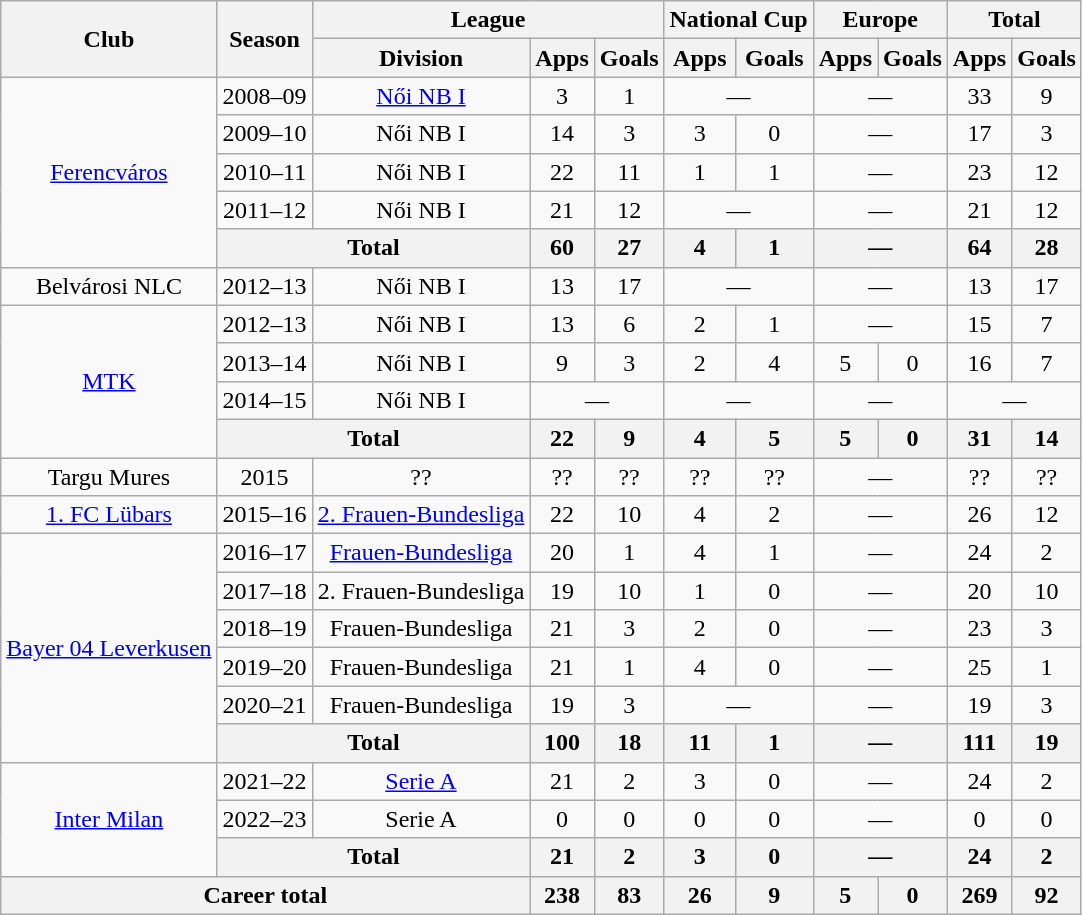<table class=wikitable style=text-align:center>
<tr>
<th rowspan=2>Club</th>
<th rowspan=2>Season</th>
<th colspan=3>League</th>
<th colspan=2>National Cup</th>
<th colspan=2>Europe</th>
<th colspan=2>Total</th>
</tr>
<tr>
<th>Division</th>
<th>Apps</th>
<th>Goals</th>
<th>Apps</th>
<th>Goals</th>
<th>Apps</th>
<th>Goals</th>
<th>Apps</th>
<th>Goals</th>
</tr>
<tr>
<td rowspan=5><a href='#'>Ferencváros</a></td>
<td>2008–09</td>
<td><a href='#'>Női NB I</a></td>
<td>3</td>
<td>1</td>
<td colspan=2>—</td>
<td colspan=2>—</td>
<td>33</td>
<td>9</td>
</tr>
<tr>
<td>2009–10</td>
<td>Női NB I</td>
<td>14</td>
<td>3</td>
<td>3</td>
<td>0</td>
<td colspan=2>—</td>
<td>17</td>
<td>3</td>
</tr>
<tr>
<td>2010–11</td>
<td>Női NB I</td>
<td>22</td>
<td>11</td>
<td>1</td>
<td>1</td>
<td colspan=2>—</td>
<td>23</td>
<td>12</td>
</tr>
<tr>
<td>2011–12</td>
<td>Női NB I</td>
<td>21</td>
<td>12</td>
<td colspan=2>—</td>
<td colspan=2>—</td>
<td>21</td>
<td>12</td>
</tr>
<tr>
<th colspan=2>Total</th>
<th>60</th>
<th>27</th>
<th>4</th>
<th>1</th>
<th colspan=2>—</th>
<th>64</th>
<th>28</th>
</tr>
<tr>
<td>Belvárosi NLC</td>
<td>2012–13</td>
<td>Női NB I</td>
<td>13</td>
<td>17</td>
<td colspan=2>—</td>
<td colspan=2>—</td>
<td>13</td>
<td>17</td>
</tr>
<tr>
<td rowspan=4><a href='#'>MTK</a></td>
<td>2012–13</td>
<td>Női NB I</td>
<td>13</td>
<td>6</td>
<td>2</td>
<td>1</td>
<td colspan=2>—</td>
<td>15</td>
<td>7</td>
</tr>
<tr>
<td>2013–14</td>
<td>Női NB I</td>
<td>9</td>
<td>3</td>
<td>2</td>
<td>4</td>
<td>5</td>
<td>0</td>
<td>16</td>
<td>7</td>
</tr>
<tr>
<td>2014–15</td>
<td>Női NB I</td>
<td colspan=2>—</td>
<td colspan=2>—</td>
<td colspan=2>—</td>
<td colspan=2>—</td>
</tr>
<tr>
<th colspan=2>Total</th>
<th>22</th>
<th>9</th>
<th>4</th>
<th>5</th>
<th>5</th>
<th>0</th>
<th>31</th>
<th>14</th>
</tr>
<tr>
<td>Targu Mures</td>
<td>2015</td>
<td>??</td>
<td>??</td>
<td>??</td>
<td>??</td>
<td>??</td>
<td colspan=2>—</td>
<td>??</td>
<td>??</td>
</tr>
<tr>
<td><a href='#'>1. FC Lübars</a></td>
<td>2015–16</td>
<td><a href='#'>2. Frauen-Bundesliga</a></td>
<td>22</td>
<td>10</td>
<td>4</td>
<td>2</td>
<td colspan=2>—</td>
<td>26</td>
<td>12</td>
</tr>
<tr>
<td rowspan=6><a href='#'>Bayer 04 Leverkusen</a></td>
<td>2016–17</td>
<td><a href='#'>Frauen-Bundesliga</a></td>
<td>20</td>
<td>1</td>
<td>4</td>
<td>1</td>
<td colspan=2>—</td>
<td>24</td>
<td>2</td>
</tr>
<tr>
<td>2017–18</td>
<td>2. Frauen-Bundesliga</td>
<td>19</td>
<td>10</td>
<td>1</td>
<td>0</td>
<td colspan=2>—</td>
<td>20</td>
<td>10</td>
</tr>
<tr>
<td>2018–19</td>
<td>Frauen-Bundesliga</td>
<td>21</td>
<td>3</td>
<td>2</td>
<td>0</td>
<td colspan=2>—</td>
<td>23</td>
<td>3</td>
</tr>
<tr>
<td>2019–20</td>
<td>Frauen-Bundesliga</td>
<td>21</td>
<td>1</td>
<td>4</td>
<td>0</td>
<td colspan=2>—</td>
<td>25</td>
<td>1</td>
</tr>
<tr>
<td>2020–21</td>
<td>Frauen-Bundesliga</td>
<td>19</td>
<td>3</td>
<td colspan=2>—</td>
<td colspan=2>—</td>
<td>19</td>
<td>3</td>
</tr>
<tr>
<th colspan=2>Total</th>
<th>100</th>
<th>18</th>
<th>11</th>
<th>1</th>
<th colspan=2>—</th>
<th>111</th>
<th>19</th>
</tr>
<tr>
<td rowspan=3><a href='#'>Inter Milan</a></td>
<td>2021–22</td>
<td><a href='#'>Serie A</a></td>
<td>21</td>
<td>2</td>
<td>3</td>
<td>0</td>
<td colspan=2>—</td>
<td>24</td>
<td>2</td>
</tr>
<tr>
<td>2022–23</td>
<td>Serie A</td>
<td>0</td>
<td>0</td>
<td>0</td>
<td>0</td>
<td colspan=2>—</td>
<td>0</td>
<td>0</td>
</tr>
<tr>
<th colspan=2>Total</th>
<th>21</th>
<th>2</th>
<th>3</th>
<th>0</th>
<th colspan=2>—</th>
<th>24</th>
<th>2</th>
</tr>
<tr>
<th colspan=3>Career total</th>
<th>238</th>
<th>83</th>
<th>26</th>
<th>9</th>
<th>5</th>
<th>0</th>
<th>269</th>
<th>92</th>
</tr>
</table>
